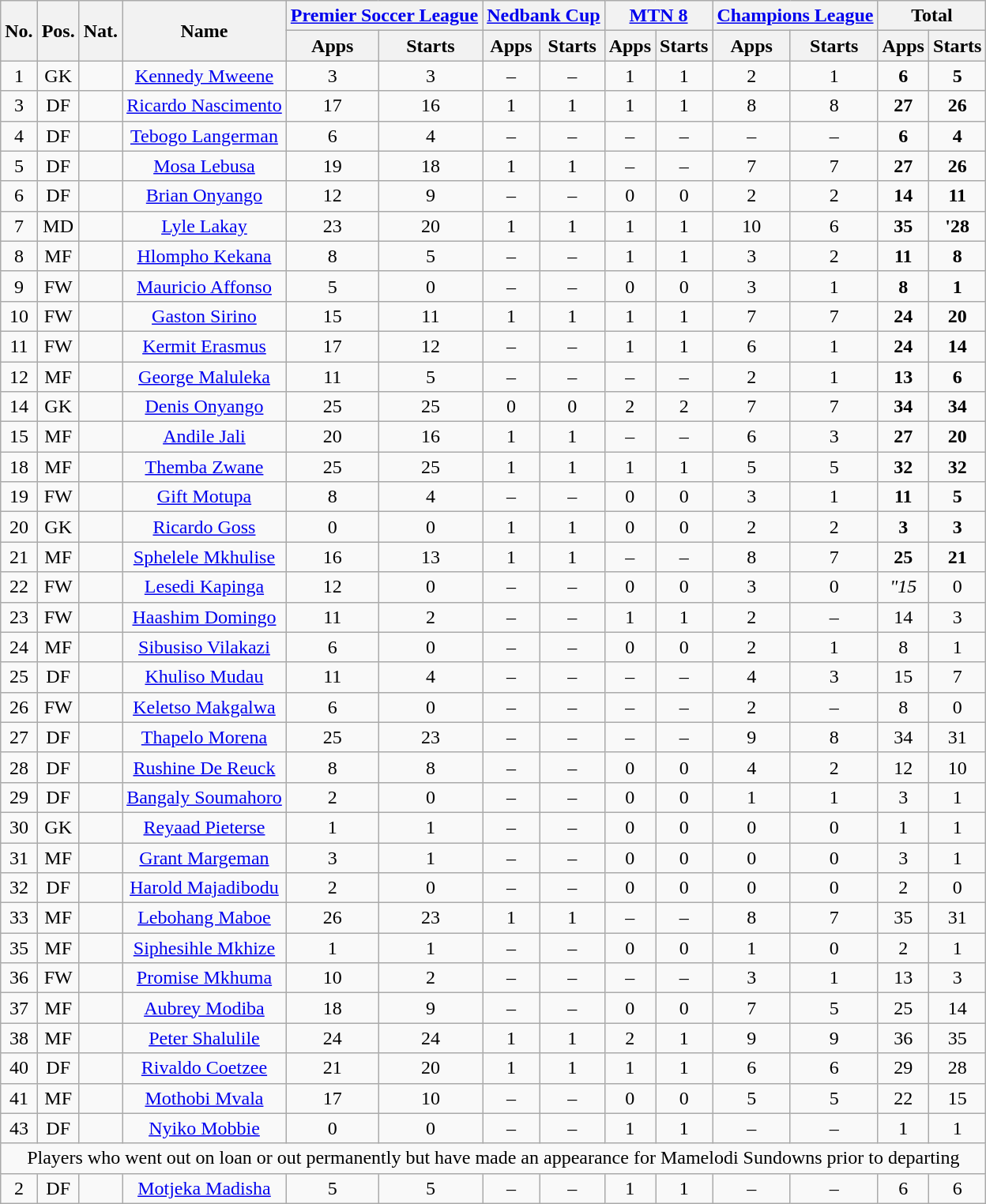<table class="wikitable sortable" style="text-align:center">
<tr>
<th rowspan="2">No.</th>
<th rowspan="2">Pos.</th>
<th rowspan="2">Nat.</th>
<th rowspan="2">Name</th>
<th colspan="2"><a href='#'>Premier Soccer League</a></th>
<th colspan="2"><a href='#'>Nedbank Cup</a></th>
<th colspan="2"><a href='#'>MTN 8</a></th>
<th colspan="2"><a href='#'>Champions League</a></th>
<th colspan="2">Total</th>
</tr>
<tr>
<th>Apps</th>
<th>Starts</th>
<th>Apps</th>
<th>Starts</th>
<th>Apps</th>
<th>Starts</th>
<th>Apps</th>
<th>Starts</th>
<th>Apps</th>
<th>Starts</th>
</tr>
<tr>
<td>1</td>
<td>GK</td>
<td></td>
<td><a href='#'>Kennedy Mweene</a></td>
<td>3</td>
<td>3</td>
<td>–</td>
<td>–</td>
<td>1</td>
<td>1</td>
<td>2</td>
<td>1</td>
<td><strong>6</strong></td>
<td><strong>5</strong></td>
</tr>
<tr>
<td>3</td>
<td>DF</td>
<td></td>
<td><a href='#'>Ricardo Nascimento</a></td>
<td>17</td>
<td>16</td>
<td>1</td>
<td>1</td>
<td>1</td>
<td>1</td>
<td>8</td>
<td>8</td>
<td><strong>27</strong></td>
<td><strong>26</strong></td>
</tr>
<tr>
<td>4</td>
<td>DF</td>
<td></td>
<td><a href='#'>Tebogo Langerman</a></td>
<td>6</td>
<td>4</td>
<td>–</td>
<td>–</td>
<td>–</td>
<td>–</td>
<td>–</td>
<td>–</td>
<td><strong>6</strong></td>
<td><strong>4</strong></td>
</tr>
<tr>
<td>5</td>
<td>DF</td>
<td></td>
<td><a href='#'>Mosa Lebusa</a></td>
<td>19</td>
<td>18</td>
<td>1</td>
<td>1</td>
<td>–</td>
<td>–</td>
<td>7</td>
<td>7</td>
<td><strong>27</strong></td>
<td><strong>26</strong></td>
</tr>
<tr>
<td>6</td>
<td>DF</td>
<td></td>
<td><a href='#'>Brian Onyango</a></td>
<td>12</td>
<td>9</td>
<td>–</td>
<td>–</td>
<td>0</td>
<td>0</td>
<td>2</td>
<td>2</td>
<td><strong>14</strong></td>
<td><strong>11</strong></td>
</tr>
<tr>
<td>7</td>
<td>MD</td>
<td></td>
<td><a href='#'>Lyle Lakay</a></td>
<td>23</td>
<td>20</td>
<td>1</td>
<td>1</td>
<td>1</td>
<td>1</td>
<td>10</td>
<td>6</td>
<td><strong>35</strong></td>
<td><strong>'28</strong></td>
</tr>
<tr>
<td>8</td>
<td>MF</td>
<td></td>
<td><a href='#'>Hlompho Kekana</a></td>
<td>8</td>
<td>5</td>
<td>–</td>
<td>–</td>
<td>1</td>
<td>1</td>
<td>3</td>
<td>2</td>
<td><strong>11</strong></td>
<td><strong>8</strong></td>
</tr>
<tr>
<td>9</td>
<td>FW</td>
<td></td>
<td><a href='#'>Mauricio Affonso</a></td>
<td>5</td>
<td>0</td>
<td>–</td>
<td>–</td>
<td>0</td>
<td>0</td>
<td>3</td>
<td>1</td>
<td><strong>8</strong></td>
<td><strong>1</strong></td>
</tr>
<tr>
<td>10</td>
<td>FW</td>
<td></td>
<td><a href='#'>Gaston Sirino</a></td>
<td>15</td>
<td>11</td>
<td>1</td>
<td>1</td>
<td>1</td>
<td>1</td>
<td>7</td>
<td>7</td>
<td><strong>24</strong></td>
<td><strong>20</strong></td>
</tr>
<tr>
<td>11</td>
<td>FW</td>
<td></td>
<td><a href='#'>Kermit Erasmus</a></td>
<td>17</td>
<td>12</td>
<td>–</td>
<td>–</td>
<td>1</td>
<td>1</td>
<td>6</td>
<td>1</td>
<td><strong>24</strong></td>
<td><strong>14</strong></td>
</tr>
<tr>
<td>12</td>
<td>MF</td>
<td></td>
<td><a href='#'>George Maluleka</a></td>
<td>11</td>
<td>5</td>
<td>–</td>
<td>–</td>
<td>–</td>
<td>–</td>
<td>2</td>
<td>1</td>
<td><strong>13</strong></td>
<td><strong>6</strong></td>
</tr>
<tr>
<td>14</td>
<td>GK</td>
<td></td>
<td><a href='#'>Denis Onyango</a></td>
<td>25</td>
<td>25</td>
<td>0</td>
<td>0</td>
<td>2</td>
<td>2</td>
<td>7</td>
<td>7</td>
<td><strong>34</strong></td>
<td><strong>34</strong></td>
</tr>
<tr>
<td>15</td>
<td>MF</td>
<td></td>
<td><a href='#'>Andile Jali</a></td>
<td>20</td>
<td>16</td>
<td>1</td>
<td>1</td>
<td>–</td>
<td>–</td>
<td>6</td>
<td>3</td>
<td><strong>27</strong></td>
<td><strong>20</strong></td>
</tr>
<tr>
<td>18</td>
<td>MF</td>
<td></td>
<td><a href='#'>Themba Zwane</a></td>
<td>25</td>
<td>25</td>
<td>1</td>
<td>1</td>
<td>1</td>
<td>1</td>
<td>5</td>
<td>5</td>
<td><strong>32</strong></td>
<td><strong>32</strong></td>
</tr>
<tr>
<td>19</td>
<td>FW</td>
<td></td>
<td><a href='#'>Gift Motupa</a></td>
<td>8</td>
<td>4</td>
<td>–</td>
<td>–</td>
<td>0</td>
<td>0</td>
<td>3</td>
<td>1</td>
<td><strong>11</strong></td>
<td><strong>5</strong></td>
</tr>
<tr>
<td>20</td>
<td>GK</td>
<td></td>
<td><a href='#'>Ricardo Goss</a></td>
<td>0</td>
<td>0</td>
<td>1</td>
<td>1</td>
<td>0</td>
<td>0</td>
<td>2</td>
<td>2</td>
<td><strong>3</strong></td>
<td><strong>3</strong></td>
</tr>
<tr>
<td>21</td>
<td>MF</td>
<td></td>
<td><a href='#'>Sphelele Mkhulise</a></td>
<td>16</td>
<td>13</td>
<td>1</td>
<td>1</td>
<td>–</td>
<td>–</td>
<td>8</td>
<td>7</td>
<td><strong>25</strong></td>
<td><strong>21</strong></td>
</tr>
<tr>
<td>22</td>
<td>FW</td>
<td></td>
<td><a href='#'>Lesedi Kapinga</a></td>
<td>12</td>
<td>0</td>
<td>–</td>
<td>–</td>
<td>0</td>
<td>0</td>
<td>3</td>
<td>0</td>
<td><em>"15<strong></td>
<td></strong>0<strong></td>
</tr>
<tr>
<td>23</td>
<td>FW</td>
<td></td>
<td><a href='#'>Haashim Domingo</a></td>
<td>11</td>
<td>2</td>
<td>–</td>
<td>–</td>
<td>1</td>
<td>1</td>
<td>2</td>
<td>–</td>
<td></strong>14<strong></td>
<td></strong>3<strong></td>
</tr>
<tr>
<td>24</td>
<td>MF</td>
<td></td>
<td><a href='#'>Sibusiso Vilakazi</a></td>
<td>6</td>
<td>0</td>
<td>–</td>
<td>–</td>
<td>0</td>
<td>0</td>
<td>2</td>
<td>1</td>
<td></strong>8<strong></td>
<td></strong>1<strong></td>
</tr>
<tr>
<td>25</td>
<td>DF</td>
<td></td>
<td><a href='#'>Khuliso Mudau</a></td>
<td>11</td>
<td>4</td>
<td>–</td>
<td>–</td>
<td>–</td>
<td>–</td>
<td>4</td>
<td>3</td>
<td></strong>15<strong></td>
<td></strong>7<strong></td>
</tr>
<tr>
<td>26</td>
<td>FW</td>
<td></td>
<td><a href='#'>Keletso Makgalwa</a></td>
<td>6</td>
<td>0</td>
<td>–</td>
<td>–</td>
<td>–</td>
<td>–</td>
<td>2</td>
<td>–</td>
<td></strong>8<strong></td>
<td></strong>0<strong></td>
</tr>
<tr>
<td>27</td>
<td>DF</td>
<td></td>
<td><a href='#'>Thapelo Morena</a></td>
<td>25</td>
<td>23</td>
<td>–</td>
<td>–</td>
<td>–</td>
<td>–</td>
<td>9</td>
<td>8</td>
<td></strong>34<strong></td>
<td></strong>31<strong></td>
</tr>
<tr>
<td>28</td>
<td>DF</td>
<td></td>
<td><a href='#'>Rushine De Reuck</a></td>
<td>8</td>
<td>8</td>
<td>–</td>
<td>–</td>
<td>0</td>
<td>0</td>
<td>4</td>
<td>2</td>
<td></strong>12<strong></td>
<td></strong>10<strong></td>
</tr>
<tr>
<td>29</td>
<td>DF</td>
<td></td>
<td><a href='#'>Bangaly Soumahoro</a></td>
<td>2</td>
<td>0</td>
<td>–</td>
<td>–</td>
<td>0</td>
<td>0</td>
<td>1</td>
<td>1</td>
<td></strong>3<strong></td>
<td></strong>1<strong></td>
</tr>
<tr>
<td>30</td>
<td>GK</td>
<td></td>
<td><a href='#'>Reyaad Pieterse</a></td>
<td>1</td>
<td>1</td>
<td>–</td>
<td>–</td>
<td>0</td>
<td>0</td>
<td>0</td>
<td>0</td>
<td></strong>1<strong></td>
<td></strong>1<strong></td>
</tr>
<tr>
<td>31</td>
<td>MF</td>
<td></td>
<td><a href='#'>Grant Margeman</a></td>
<td>3</td>
<td>1</td>
<td>–</td>
<td>–</td>
<td>0</td>
<td>0</td>
<td>0</td>
<td>0</td>
<td></strong>3<strong></td>
<td></strong>1<strong></td>
</tr>
<tr>
<td>32</td>
<td>DF</td>
<td></td>
<td><a href='#'>Harold Majadibodu</a></td>
<td>2</td>
<td>0</td>
<td>–</td>
<td>–</td>
<td>0</td>
<td>0</td>
<td>0</td>
<td>0</td>
<td></strong>2<strong></td>
<td></strong>0<strong></td>
</tr>
<tr>
<td>33</td>
<td>MF</td>
<td></td>
<td><a href='#'>Lebohang Maboe</a></td>
<td>26</td>
<td>23</td>
<td>1</td>
<td>1</td>
<td>–</td>
<td>–</td>
<td>8</td>
<td>7</td>
<td></strong>35<strong></td>
<td></strong>31<strong></td>
</tr>
<tr>
<td>35</td>
<td>MF</td>
<td></td>
<td><a href='#'>Siphesihle Mkhize</a></td>
<td>1</td>
<td>1</td>
<td>–</td>
<td>–</td>
<td>0</td>
<td>0</td>
<td>1</td>
<td>0</td>
<td></strong>2<strong></td>
<td></strong>1<strong></td>
</tr>
<tr>
<td>36</td>
<td>FW</td>
<td></td>
<td><a href='#'>Promise Mkhuma</a></td>
<td>10</td>
<td>2</td>
<td>–</td>
<td>–</td>
<td>–</td>
<td>–</td>
<td>3</td>
<td>1</td>
<td></strong>13<strong></td>
<td></strong>3<strong></td>
</tr>
<tr>
<td>37</td>
<td>MF</td>
<td></td>
<td><a href='#'>Aubrey Modiba</a></td>
<td>18</td>
<td>9</td>
<td>–</td>
<td>–</td>
<td>0</td>
<td>0</td>
<td>7</td>
<td>5</td>
<td></strong>25<strong></td>
<td></strong>14<strong></td>
</tr>
<tr>
<td>38</td>
<td>MF</td>
<td></td>
<td><a href='#'>Peter Shalulile</a></td>
<td>24</td>
<td>24</td>
<td>1</td>
<td>1</td>
<td>2</td>
<td>1</td>
<td>9</td>
<td>9</td>
<td></strong>36<strong></td>
<td></strong>35<strong></td>
</tr>
<tr>
<td>40</td>
<td>DF</td>
<td></td>
<td><a href='#'>Rivaldo Coetzee</a></td>
<td>21</td>
<td>20</td>
<td>1</td>
<td>1</td>
<td>1</td>
<td>1</td>
<td>6</td>
<td>6</td>
<td></strong>29<strong></td>
<td></strong>28<strong></td>
</tr>
<tr>
<td>41</td>
<td>MF</td>
<td></td>
<td><a href='#'>Mothobi Mvala</a></td>
<td>17</td>
<td>10</td>
<td>–</td>
<td>–</td>
<td>0</td>
<td>0</td>
<td>5</td>
<td>5</td>
<td></strong>22<strong></td>
<td></strong>15<strong></td>
</tr>
<tr>
<td>43</td>
<td>DF</td>
<td></td>
<td><a href='#'>Nyiko Mobbie</a></td>
<td>0</td>
<td>0</td>
<td>–</td>
<td>–</td>
<td>1</td>
<td>1</td>
<td>–</td>
<td>–</td>
<td></strong>1<strong></td>
<td></strong>1<strong></td>
</tr>
<tr>
<td colspan="15"></strong>Players who went out on loan or out permanently but have made an appearance for Mamelodi Sundowns prior to departing  <strong></td>
</tr>
<tr>
<td>2</td>
<td>DF</td>
<td></td>
<td><a href='#'>Motjeka Madisha</a></td>
<td>5</td>
<td>5</td>
<td>–</td>
<td>–</td>
<td>1</td>
<td>1</td>
<td>–</td>
<td>–</td>
<td></strong>6<strong></td>
<td></strong>6<strong></td>
</tr>
</table>
